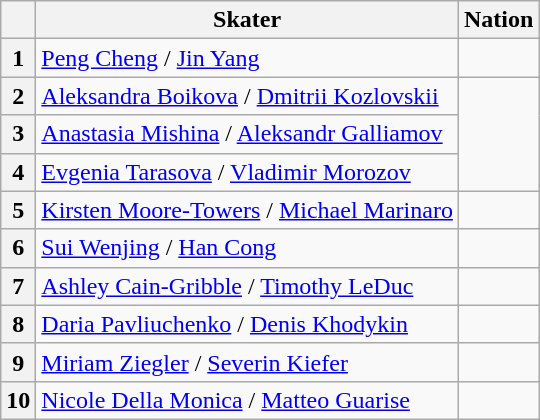<table class="wikitable sortable" style="text-align: left">
<tr>
<th scope="col"></th>
<th scope="col">Skater</th>
<th scope="col">Nation</th>
</tr>
<tr>
<th scope="row">1</th>
<td><a href='#'>Peng Cheng</a> / <a href='#'>Jin Yang</a></td>
<td></td>
</tr>
<tr>
<th scope="row">2</th>
<td><a href='#'>Aleksandra Boikova</a> / <a href='#'>Dmitrii Kozlovskii</a></td>
<td rowspan="3"></td>
</tr>
<tr>
<th scope="row">3</th>
<td><a href='#'>Anastasia Mishina</a> / <a href='#'>Aleksandr Galliamov</a></td>
</tr>
<tr>
<th scope="row">4</th>
<td><a href='#'>Evgenia Tarasova</a> / <a href='#'>Vladimir Morozov</a></td>
</tr>
<tr>
<th scope="row">5</th>
<td><a href='#'>Kirsten Moore-Towers</a> / <a href='#'>Michael Marinaro</a></td>
<td></td>
</tr>
<tr>
<th scope="row">6</th>
<td><a href='#'>Sui Wenjing</a> / <a href='#'>Han Cong</a></td>
<td></td>
</tr>
<tr>
<th scope="row">7</th>
<td><a href='#'>Ashley Cain-Gribble</a> / <a href='#'>Timothy LeDuc</a></td>
<td></td>
</tr>
<tr>
<th scope="row">8</th>
<td><a href='#'>Daria Pavliuchenko</a> / <a href='#'>Denis Khodykin</a></td>
<td></td>
</tr>
<tr>
<th scope="row">9</th>
<td><a href='#'>Miriam Ziegler</a> / <a href='#'>Severin Kiefer</a></td>
<td></td>
</tr>
<tr>
<th scope="row">10</th>
<td><a href='#'>Nicole Della Monica</a> / <a href='#'>Matteo Guarise</a></td>
<td></td>
</tr>
</table>
